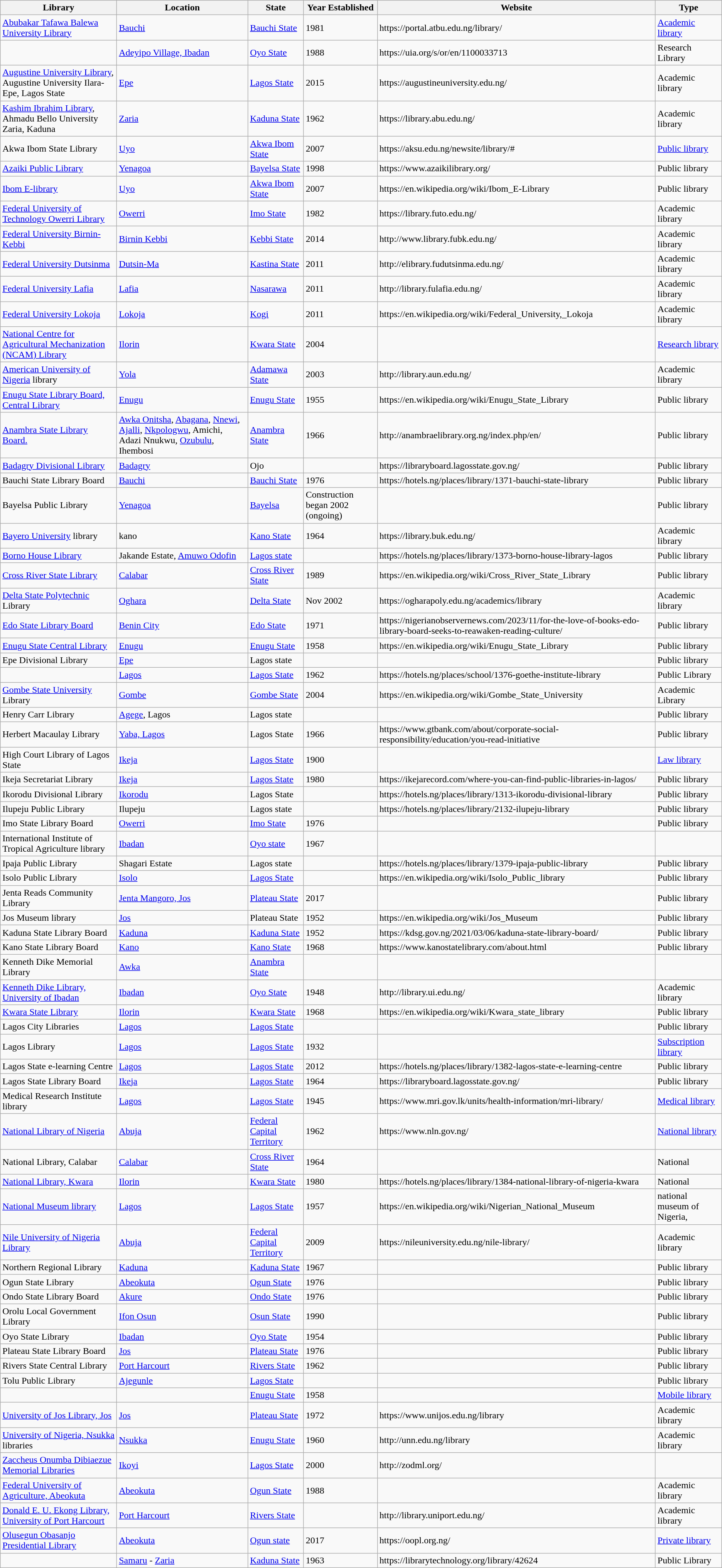<table class="wikitable sortable">
<tr>
<th>Library</th>
<th>Location</th>
<th>State</th>
<th>Year Established</th>
<th>Website</th>
<th>Type</th>
</tr>
<tr>
<td><a href='#'>Abubakar Tafawa Balewa University Library</a></td>
<td><a href='#'>Bauchi</a></td>
<td><a href='#'>Bauchi State</a></td>
<td>1981</td>
<td>https://portal.atbu.edu.ng/library/</td>
<td><a href='#'>Academic library</a></td>
</tr>
<tr>
<td></td>
<td><a href='#'>Adeyipo Village, Ibadan</a></td>
<td><a href='#'>Oyo State</a></td>
<td>1988</td>
<td>https://uia.org/s/or/en/1100033713</td>
<td>Research Library</td>
</tr>
<tr>
<td><a href='#'>Augustine University Library</a>, Augustine University Ilara-Epe, Lagos State</td>
<td><a href='#'>Epe</a></td>
<td><a href='#'>Lagos State</a></td>
<td>2015</td>
<td>https://augustineuniversity.edu.ng/</td>
<td>Academic library</td>
</tr>
<tr>
<td><a href='#'>Kashim Ibrahim Library</a>, Ahmadu Bello University Zaria, Kaduna</td>
<td><a href='#'>Zaria</a></td>
<td><a href='#'>Kaduna State</a></td>
<td>1962</td>
<td>https://library.abu.edu.ng/</td>
<td>Academic library</td>
</tr>
<tr>
<td>Akwa Ibom State Library</td>
<td><a href='#'>Uyo</a></td>
<td><a href='#'>Akwa Ibom State</a></td>
<td>2007</td>
<td>https://aksu.edu.ng/newsite/library/#</td>
<td><a href='#'>Public library</a></td>
</tr>
<tr>
<td><a href='#'>Azaiki Public Library</a></td>
<td><a href='#'>Yenagoa</a></td>
<td><a href='#'>Bayelsa State</a></td>
<td>1998</td>
<td>https://www.azaikilibrary.org/</td>
<td>Public library</td>
</tr>
<tr>
<td><a href='#'>Ibom E-library</a></td>
<td><a href='#'>Uyo</a></td>
<td><a href='#'>Akwa Ibom State</a></td>
<td>2007</td>
<td>https://en.wikipedia.org/wiki/Ibom_E-Library</td>
<td>Public library</td>
</tr>
<tr>
<td><a href='#'>Federal University of Technology Owerri Library</a></td>
<td><a href='#'>Owerri</a></td>
<td><a href='#'>Imo State</a></td>
<td>1982</td>
<td>https://library.futo.edu.ng/</td>
<td>Academic library</td>
</tr>
<tr>
<td><a href='#'>Federal University Birnin-Kebbi</a></td>
<td><a href='#'>Birnin Kebbi</a></td>
<td><a href='#'>Kebbi State</a></td>
<td>2014</td>
<td>http://www.library.fubk.edu.ng/</td>
<td>Academic library</td>
</tr>
<tr>
<td><a href='#'>Federal University Dutsinma</a></td>
<td><a href='#'>Dutsin-Ma</a></td>
<td><a href='#'>Kastina State</a></td>
<td>2011</td>
<td>http://elibrary.fudutsinma.edu.ng/</td>
<td>Academic library</td>
</tr>
<tr>
<td><a href='#'>Federal University Lafia</a></td>
<td><a href='#'>Lafia</a></td>
<td><a href='#'>Nasarawa</a></td>
<td>2011</td>
<td>http://library.fulafia.edu.ng/</td>
<td>Academic library</td>
</tr>
<tr>
<td><a href='#'>Federal University Lokoja</a></td>
<td><a href='#'>Lokoja</a></td>
<td><a href='#'>Kogi</a></td>
<td>2011</td>
<td>https://en.wikipedia.org/wiki/Federal_University,_Lokoja</td>
<td>Academic library</td>
</tr>
<tr>
<td><a href='#'>National Centre for Agricultural Mechanization (NCAM) Library</a></td>
<td><a href='#'>Ilorin</a></td>
<td><a href='#'>Kwara State</a></td>
<td>2004</td>
<td></td>
<td><a href='#'>Research library</a></td>
</tr>
<tr>
<td><a href='#'>American University of Nigeria</a> library</td>
<td><a href='#'>Yola</a></td>
<td><a href='#'>Adamawa State</a></td>
<td>2003</td>
<td>http://library.aun.edu.ng/</td>
<td>Academic library</td>
</tr>
<tr>
<td><a href='#'>Enugu State Library Board, Central Library</a></td>
<td><a href='#'>Enugu</a></td>
<td><a href='#'>Enugu State</a></td>
<td>1955</td>
<td>https://en.wikipedia.org/wiki/Enugu_State_Library</td>
<td>Public library</td>
</tr>
<tr>
<td><a href='#'>Anambra State Library Board.</a></td>
<td><a href='#'>Awka Onitsha</a>, <a href='#'>Abagana</a>, <a href='#'>Nnewi</a>, <a href='#'>Ajalli</a>, <a href='#'>Nkpologwu</a>, Amichi, Adazi Nnukwu, <a href='#'>Ozubulu</a>, Ihembosi</td>
<td><a href='#'>Anambra State</a></td>
<td>1966</td>
<td>http://anambraelibrary.org.ng/index.php/en/</td>
<td>Public library</td>
</tr>
<tr>
<td><a href='#'>Badagry Divisional Library</a></td>
<td><a href='#'>Badagry</a></td>
<td>Ojo</td>
<td></td>
<td>https://libraryboard.lagosstate.gov.ng/</td>
<td>Public library</td>
</tr>
<tr>
<td>Bauchi State Library Board</td>
<td><a href='#'>Bauchi</a></td>
<td><a href='#'>Bauchi State</a></td>
<td>1976</td>
<td>https://hotels.ng/places/library/1371-bauchi-state-library</td>
<td>Public library</td>
</tr>
<tr>
<td>Bayelsa Public Library</td>
<td><a href='#'>Yenagoa</a></td>
<td><a href='#'>Bayelsa</a></td>
<td>Construction began 2002 (ongoing)</td>
<td></td>
<td>Public library</td>
</tr>
<tr>
<td><a href='#'>Bayero University</a> library</td>
<td>kano</td>
<td><a href='#'>Kano State</a></td>
<td>1964</td>
<td>https://library.buk.edu.ng/</td>
<td>Academic library</td>
</tr>
<tr>
<td><a href='#'>Borno House Library</a></td>
<td>Jakande Estate, <a href='#'>Amuwo Odofin</a></td>
<td><a href='#'>Lagos state</a></td>
<td></td>
<td>https://hotels.ng/places/library/1373-borno-house-library-lagos</td>
<td>Public library</td>
</tr>
<tr>
<td><a href='#'>Cross River State Library</a></td>
<td><a href='#'>Calabar</a></td>
<td><a href='#'>Cross River State</a></td>
<td>1989</td>
<td>https://en.wikipedia.org/wiki/Cross_River_State_Library</td>
<td>Public library</td>
</tr>
<tr>
<td><a href='#'>Delta State Polytechnic</a> Library</td>
<td><a href='#'>Oghara</a></td>
<td><a href='#'>Delta State</a></td>
<td>Nov 2002</td>
<td>https://ogharapoly.edu.ng/academics/library</td>
<td>Academic library</td>
</tr>
<tr>
<td><a href='#'>Edo State Library Board</a></td>
<td><a href='#'>Benin City</a></td>
<td><a href='#'>Edo State</a></td>
<td>1971</td>
<td>https://nigerianobservernews.com/2023/11/for-the-love-of-books-edo-library-board-seeks-to-reawaken-reading-culture/</td>
<td>Public library</td>
</tr>
<tr>
<td><a href='#'>Enugu State Central Library</a></td>
<td><a href='#'>Enugu</a></td>
<td><a href='#'>Enugu State</a></td>
<td>1958</td>
<td>https://en.wikipedia.org/wiki/Enugu_State_Library</td>
<td>Public library</td>
</tr>
<tr>
<td>Epe Divisional Library</td>
<td><a href='#'>Epe</a></td>
<td>Lagos state</td>
<td></td>
<td></td>
<td>Public library</td>
</tr>
<tr>
<td></td>
<td><a href='#'>Lagos</a></td>
<td><a href='#'>Lagos State</a></td>
<td>1962</td>
<td>https://hotels.ng/places/school/1376-goethe-institute-library</td>
<td>Public Library</td>
</tr>
<tr>
<td><a href='#'>Gombe State University</a> Library</td>
<td><a href='#'>Gombe</a></td>
<td><a href='#'>Gombe State</a></td>
<td>2004</td>
<td>https://en.wikipedia.org/wiki/Gombe_State_University</td>
<td>Academic Library</td>
</tr>
<tr>
<td>Henry Carr Library</td>
<td><a href='#'>Agege</a>, Lagos</td>
<td>Lagos state</td>
<td></td>
<td></td>
<td>Public library</td>
</tr>
<tr>
<td>Herbert Macaulay Library</td>
<td><a href='#'>Yaba, Lagos</a></td>
<td>Lagos State</td>
<td>1966</td>
<td>https://www.gtbank.com/about/corporate-social-responsibility/education/you-read-initiative</td>
<td>Public library</td>
</tr>
<tr>
<td>High Court Library of Lagos State</td>
<td><a href='#'>Ikeja</a></td>
<td><a href='#'>Lagos State</a></td>
<td>1900</td>
<td></td>
<td><a href='#'>Law library</a></td>
</tr>
<tr>
<td>Ikeja Secretariat Library</td>
<td><a href='#'>Ikeja</a></td>
<td><a href='#'>Lagos State</a></td>
<td>1980</td>
<td>https://ikejarecord.com/where-you-can-find-public-libraries-in-lagos/</td>
<td>Public library</td>
</tr>
<tr>
<td>Ikorodu Divisional Library</td>
<td><a href='#'>Ikorodu</a></td>
<td>Lagos State</td>
<td></td>
<td>https://hotels.ng/places/library/1313-ikorodu-divisional-library</td>
<td>Public library</td>
</tr>
<tr>
<td>Ilupeju Public Library</td>
<td>Ilupeju</td>
<td>Lagos state</td>
<td></td>
<td>https://hotels.ng/places/library/2132-ilupeju-library</td>
<td>Public library</td>
</tr>
<tr>
<td>Imo State Library Board</td>
<td><a href='#'>Owerri</a></td>
<td><a href='#'>Imo State</a></td>
<td>1976</td>
<td></td>
<td>Public library</td>
</tr>
<tr>
<td>International Institute of Tropical Agriculture library</td>
<td><a href='#'>Ibadan</a></td>
<td><a href='#'>Oyo state</a></td>
<td>1967</td>
<td></td>
<td></td>
</tr>
<tr>
<td>Ipaja Public Library</td>
<td>Shagari Estate</td>
<td>Lagos state</td>
<td></td>
<td>https://hotels.ng/places/library/1379-ipaja-public-library</td>
<td>Public library</td>
</tr>
<tr>
<td>Isolo Public Library</td>
<td><a href='#'>Isolo</a></td>
<td><a href='#'>Lagos State</a></td>
<td></td>
<td>https://en.wikipedia.org/wiki/Isolo_Public_library</td>
<td>Public library</td>
</tr>
<tr>
<td>Jenta Reads Community Library</td>
<td><a href='#'>Jenta Mangoro, Jos</a></td>
<td><a href='#'>Plateau State</a></td>
<td>2017</td>
<td></td>
<td>Public library</td>
</tr>
<tr>
<td>Jos Museum library</td>
<td><a href='#'>Jos</a></td>
<td>Plateau State</td>
<td>1952</td>
<td>https://en.wikipedia.org/wiki/Jos_Museum</td>
<td>Public library</td>
</tr>
<tr>
<td>Kaduna State Library Board</td>
<td><a href='#'>Kaduna</a></td>
<td><a href='#'>Kaduna State</a></td>
<td>1952</td>
<td>https://kdsg.gov.ng/2021/03/06/kaduna-state-library-board/</td>
<td>Public library</td>
</tr>
<tr>
<td>Kano State Library Board</td>
<td><a href='#'>Kano</a></td>
<td><a href='#'>Kano State</a></td>
<td>1968</td>
<td>https://www.kanostatelibrary.com/about.html</td>
<td>Public library</td>
</tr>
<tr>
<td>Kenneth Dike Memorial Library</td>
<td><a href='#'>Awka</a></td>
<td><a href='#'>Anambra State</a></td>
<td></td>
<td></td>
<td></td>
</tr>
<tr>
<td><a href='#'>Kenneth Dike Library, University of Ibadan</a></td>
<td><a href='#'>Ibadan</a></td>
<td><a href='#'>Oyo State</a></td>
<td>1948</td>
<td>http://library.ui.edu.ng/</td>
<td>Academic library</td>
</tr>
<tr>
<td><a href='#'>Kwara State Library</a></td>
<td><a href='#'>Ilorin</a></td>
<td><a href='#'>Kwara State</a></td>
<td>1968</td>
<td>https://en.wikipedia.org/wiki/Kwara_state_library</td>
<td>Public library</td>
</tr>
<tr>
<td>Lagos City Libraries</td>
<td><a href='#'>Lagos</a></td>
<td><a href='#'>Lagos State</a></td>
<td></td>
<td></td>
<td>Public library</td>
</tr>
<tr>
<td>Lagos Library</td>
<td><a href='#'>Lagos</a></td>
<td><a href='#'>Lagos State</a></td>
<td>1932</td>
<td></td>
<td><a href='#'>Subscription library</a></td>
</tr>
<tr>
<td>Lagos State e-learning Centre</td>
<td><a href='#'>Lagos</a></td>
<td><a href='#'>Lagos State</a></td>
<td>2012</td>
<td>https://hotels.ng/places/library/1382-lagos-state-e-learning-centre</td>
<td>Public library</td>
</tr>
<tr>
<td>Lagos State Library Board</td>
<td><a href='#'>Ikeja</a></td>
<td><a href='#'>Lagos State</a></td>
<td>1964</td>
<td>https://libraryboard.lagosstate.gov.ng/</td>
<td>Public library</td>
</tr>
<tr>
<td>Medical Research Institute library</td>
<td><a href='#'>Lagos</a></td>
<td><a href='#'>Lagos State</a></td>
<td>1945</td>
<td>https://www.mri.gov.lk/units/health-information/mri-library/</td>
<td><a href='#'>Medical library</a></td>
</tr>
<tr>
<td><a href='#'>National Library of Nigeria</a></td>
<td><a href='#'>Abuja</a></td>
<td><a href='#'>Federal Capital Territory</a></td>
<td>1962</td>
<td>https://www.nln.gov.ng/</td>
<td><a href='#'>National library</a></td>
</tr>
<tr>
<td>National Library, Calabar</td>
<td><a href='#'>Calabar</a></td>
<td><a href='#'>Cross River State</a></td>
<td>1964</td>
<td></td>
<td>National</td>
</tr>
<tr>
<td><a href='#'>National Library, Kwara</a></td>
<td><a href='#'>Ilorin</a></td>
<td><a href='#'>Kwara State</a></td>
<td>1980</td>
<td>https://hotels.ng/places/library/1384-national-library-of-nigeria-kwara</td>
<td>National</td>
</tr>
<tr>
<td><a href='#'>National Museum library</a></td>
<td><a href='#'>Lagos</a></td>
<td><a href='#'>Lagos State</a></td>
<td>1957</td>
<td>https://en.wikipedia.org/wiki/Nigerian_National_Museum</td>
<td>national museum of Nigeria,</td>
</tr>
<tr>
<td><a href='#'>Nile University of Nigeria Library</a></td>
<td><a href='#'>Abuja</a></td>
<td><a href='#'>Federal Capital Territory</a></td>
<td>2009</td>
<td>https://nileuniversity.edu.ng/nile-library/</td>
<td>Academic library</td>
</tr>
<tr>
<td>Northern Regional Library</td>
<td><a href='#'>Kaduna</a></td>
<td><a href='#'>Kaduna State</a></td>
<td>1967</td>
<td></td>
<td>Public library</td>
</tr>
<tr>
<td>Ogun State Library</td>
<td><a href='#'>Abeokuta</a></td>
<td><a href='#'>Ogun State</a></td>
<td>1976</td>
<td></td>
<td>Public library</td>
</tr>
<tr>
<td>Ondo State Library Board</td>
<td><a href='#'>Akure</a></td>
<td><a href='#'>Ondo State</a></td>
<td>1976</td>
<td></td>
<td>Public library</td>
</tr>
<tr>
<td>Orolu Local Government Library</td>
<td><a href='#'>Ifon Osun</a></td>
<td><a href='#'>Osun State</a></td>
<td>1990</td>
<td></td>
<td>Public library</td>
</tr>
<tr>
<td>Oyo State Library</td>
<td><a href='#'>Ibadan</a></td>
<td><a href='#'>Oyo State</a></td>
<td>1954</td>
<td></td>
<td>Public library</td>
</tr>
<tr>
<td>Plateau State Library Board</td>
<td><a href='#'>Jos</a></td>
<td><a href='#'>Plateau State</a></td>
<td>1976</td>
<td></td>
<td>Public library</td>
</tr>
<tr>
<td>Rivers State Central Library</td>
<td><a href='#'>Port Harcourt</a></td>
<td><a href='#'>Rivers State</a></td>
<td>1962</td>
<td></td>
<td>Public library</td>
</tr>
<tr>
<td>Tolu Public Library</td>
<td><a href='#'>Ajegunle</a></td>
<td><a href='#'>Lagos State</a></td>
<td></td>
<td></td>
<td>Public library</td>
</tr>
<tr>
<td></td>
<td></td>
<td><a href='#'>Enugu State</a></td>
<td>1958</td>
<td></td>
<td><a href='#'>Mobile library</a></td>
</tr>
<tr>
<td><a href='#'>University of Jos Library, Jos</a></td>
<td><a href='#'>Jos</a></td>
<td><a href='#'>Plateau State</a></td>
<td>1972</td>
<td>https://www.unijos.edu.ng/library</td>
<td>Academic library</td>
</tr>
<tr>
<td><a href='#'>University of Nigeria, Nsukka</a> libraries</td>
<td><a href='#'>Nsukka</a></td>
<td><a href='#'>Enugu State</a></td>
<td>1960</td>
<td>http://unn.edu.ng/library</td>
<td>Academic library</td>
</tr>
<tr>
<td><a href='#'>Zaccheus Onumba Dibiaezue Memorial Libraries</a></td>
<td><a href='#'>Ikoyi</a></td>
<td><a href='#'>Lagos State</a></td>
<td>2000</td>
<td>http://zodml.org/</td>
<td></td>
</tr>
<tr>
<td><a href='#'>Federal University of Agriculture, Abeokuta</a></td>
<td><a href='#'>Abeokuta</a></td>
<td><a href='#'>Ogun State</a></td>
<td>1988</td>
<td></td>
<td>Academic library</td>
</tr>
<tr>
<td><a href='#'>Donald E. U. Ekong Library, University of Port Harcourt</a></td>
<td><a href='#'>Port Harcourt</a></td>
<td><a href='#'>Rivers State</a></td>
<td></td>
<td>http://library.uniport.edu.ng/</td>
<td>Academic library</td>
</tr>
<tr>
<td><a href='#'>Olusegun Obasanjo Presidential Library</a></td>
<td><a href='#'>Abeokuta</a></td>
<td><a href='#'>Ogun state</a></td>
<td>2017</td>
<td>https://oopl.org.ng/</td>
<td><a href='#'>Private library</a></td>
</tr>
<tr>
<td></td>
<td><a href='#'>Samaru</a> - <a href='#'>Zaria</a></td>
<td><a href='#'>Kaduna State</a></td>
<td>1963</td>
<td>https://librarytechnology.org/library/42624</td>
<td>Public Library</td>
</tr>
</table>
